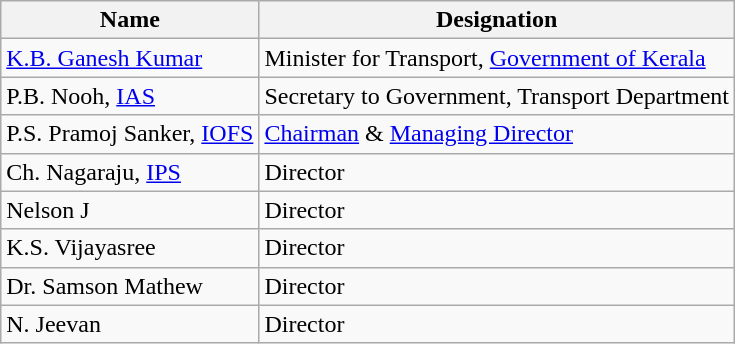<table class="wikitable">
<tr>
<th>Name</th>
<th>Designation</th>
</tr>
<tr>
<td><a href='#'>K.B. Ganesh Kumar</a></td>
<td>Minister for Transport, <a href='#'>Government of Kerala</a></td>
</tr>
<tr>
<td>P.B. Nooh, <a href='#'>IAS</a></td>
<td>Secretary to Government, Transport Department</td>
</tr>
<tr>
<td>P.S. Pramoj Sanker, <a href='#'>IOFS</a></td>
<td><a href='#'>Chairman</a> & <a href='#'>Managing Director</a></td>
</tr>
<tr>
<td>Ch. Nagaraju, <a href='#'>IPS</a></td>
<td>Director<br></td>
</tr>
<tr>
<td>Nelson J</td>
<td>Director<br></td>
</tr>
<tr>
<td>K.S. Vijayasree</td>
<td>Director<br></td>
</tr>
<tr>
<td>Dr. Samson Mathew</td>
<td>Director<br></td>
</tr>
<tr>
<td>N. Jeevan</td>
<td>Director<br></td>
</tr>
</table>
